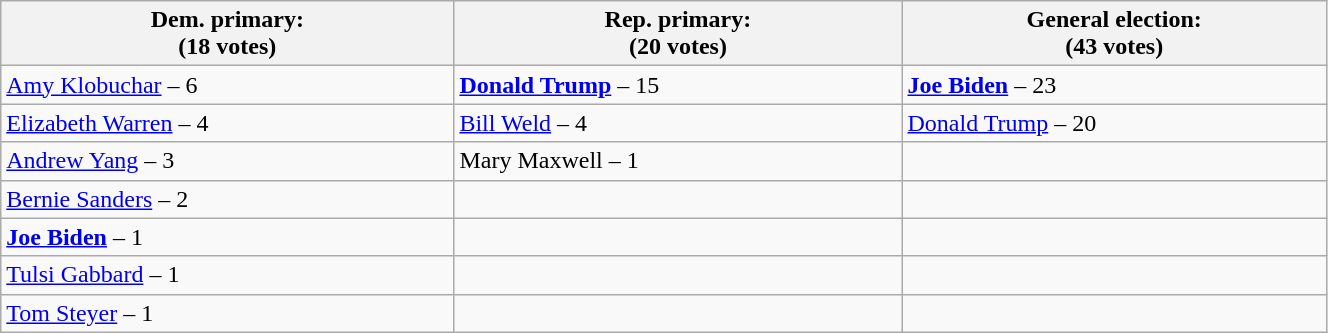<table class="wikitable" width="70%">
<tr>
<th><strong>Dem. primary:</strong><br>(18 votes)</th>
<th><strong>Rep. primary:</strong><br>(20 votes)</th>
<th><strong>General election:</strong><br>(43 votes)</th>
</tr>
<tr>
<td><a href='#'>Amy Klobuchar</a> – 6</td>
<td><strong><a href='#'>Donald Trump</a></strong> – 15</td>
<td><strong><a href='#'>Joe Biden</a></strong> – 23</td>
</tr>
<tr>
<td><a href='#'>Elizabeth Warren</a> – 4</td>
<td><a href='#'>Bill Weld</a> – 4</td>
<td><a href='#'>Donald Trump</a> – 20</td>
</tr>
<tr>
<td><a href='#'>Andrew Yang</a> – 3</td>
<td>Mary Maxwell – 1</td>
<td></td>
</tr>
<tr>
<td><a href='#'>Bernie Sanders</a> – 2</td>
<td></td>
<td></td>
</tr>
<tr>
<td><strong><a href='#'>Joe Biden</a></strong> – 1</td>
<td></td>
<td></td>
</tr>
<tr>
<td><a href='#'>Tulsi Gabbard</a> – 1</td>
<td></td>
<td></td>
</tr>
<tr>
<td><a href='#'>Tom Steyer</a> – 1</td>
<td></td>
<td></td>
</tr>
</table>
